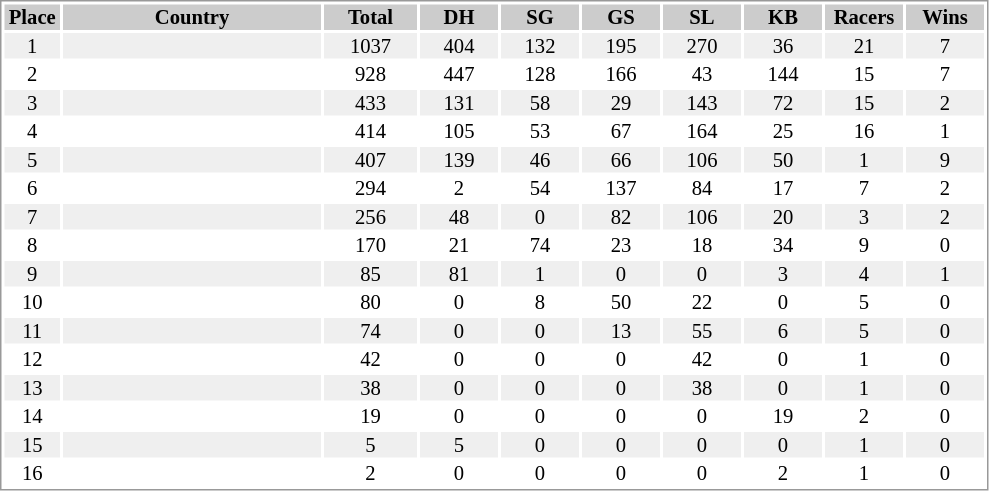<table border="0" style="border: 1px solid #999; background-color:#FFFFFF; text-align:center; font-size:86%; line-height:15px;">
<tr align="center" bgcolor="#CCCCCC">
<th width=35>Place</th>
<th width=170>Country</th>
<th width=60>Total</th>
<th width=50>DH</th>
<th width=50>SG</th>
<th width=50>GS</th>
<th width=50>SL</th>
<th width=50>KB</th>
<th width=50>Racers</th>
<th width=50>Wins</th>
</tr>
<tr bgcolor="#EFEFEF">
<td>1</td>
<td align="left"></td>
<td>1037</td>
<td>404</td>
<td>132</td>
<td>195</td>
<td>270</td>
<td>36</td>
<td>21</td>
<td>7</td>
</tr>
<tr>
<td>2</td>
<td align="left"></td>
<td>928</td>
<td>447</td>
<td>128</td>
<td>166</td>
<td>43</td>
<td>144</td>
<td>15</td>
<td>7</td>
</tr>
<tr bgcolor="#EFEFEF">
<td>3</td>
<td align="left"></td>
<td>433</td>
<td>131</td>
<td>58</td>
<td>29</td>
<td>143</td>
<td>72</td>
<td>15</td>
<td>2</td>
</tr>
<tr>
<td>4</td>
<td align="left"></td>
<td>414</td>
<td>105</td>
<td>53</td>
<td>67</td>
<td>164</td>
<td>25</td>
<td>16</td>
<td>1</td>
</tr>
<tr bgcolor="#EFEFEF">
<td>5</td>
<td align="left"></td>
<td>407</td>
<td>139</td>
<td>46</td>
<td>66</td>
<td>106</td>
<td>50</td>
<td>1</td>
<td>9</td>
</tr>
<tr>
<td>6</td>
<td align="left"></td>
<td>294</td>
<td>2</td>
<td>54</td>
<td>137</td>
<td>84</td>
<td>17</td>
<td>7</td>
<td>2</td>
</tr>
<tr bgcolor="#EFEFEF">
<td>7</td>
<td align="left"></td>
<td>256</td>
<td>48</td>
<td>0</td>
<td>82</td>
<td>106</td>
<td>20</td>
<td>3</td>
<td>2</td>
</tr>
<tr>
<td>8</td>
<td align="left"></td>
<td>170</td>
<td>21</td>
<td>74</td>
<td>23</td>
<td>18</td>
<td>34</td>
<td>9</td>
<td>0</td>
</tr>
<tr bgcolor="#EFEFEF">
<td>9</td>
<td align="left"></td>
<td>85</td>
<td>81</td>
<td>1</td>
<td>0</td>
<td>0</td>
<td>3</td>
<td>4</td>
<td>1</td>
</tr>
<tr>
<td>10</td>
<td align="left"></td>
<td>80</td>
<td>0</td>
<td>8</td>
<td>50</td>
<td>22</td>
<td>0</td>
<td>5</td>
<td>0</td>
</tr>
<tr bgcolor="#EFEFEF">
<td>11</td>
<td align="left"></td>
<td>74</td>
<td>0</td>
<td>0</td>
<td>13</td>
<td>55</td>
<td>6</td>
<td>5</td>
<td>0</td>
</tr>
<tr>
<td>12</td>
<td align="left"></td>
<td>42</td>
<td>0</td>
<td>0</td>
<td>0</td>
<td>42</td>
<td>0</td>
<td>1</td>
<td>0</td>
</tr>
<tr bgcolor="#EFEFEF">
<td>13</td>
<td align="left"></td>
<td>38</td>
<td>0</td>
<td>0</td>
<td>0</td>
<td>38</td>
<td>0</td>
<td>1</td>
<td>0</td>
</tr>
<tr>
<td>14</td>
<td align="left"></td>
<td>19</td>
<td>0</td>
<td>0</td>
<td>0</td>
<td>0</td>
<td>19</td>
<td>2</td>
<td>0</td>
</tr>
<tr bgcolor="#EFEFEF">
<td>15</td>
<td align="left"></td>
<td>5</td>
<td>5</td>
<td>0</td>
<td>0</td>
<td>0</td>
<td>0</td>
<td>1</td>
<td>0</td>
</tr>
<tr>
<td>16</td>
<td align="left"></td>
<td>2</td>
<td>0</td>
<td>0</td>
<td>0</td>
<td>0</td>
<td>2</td>
<td>1</td>
<td>0</td>
</tr>
</table>
